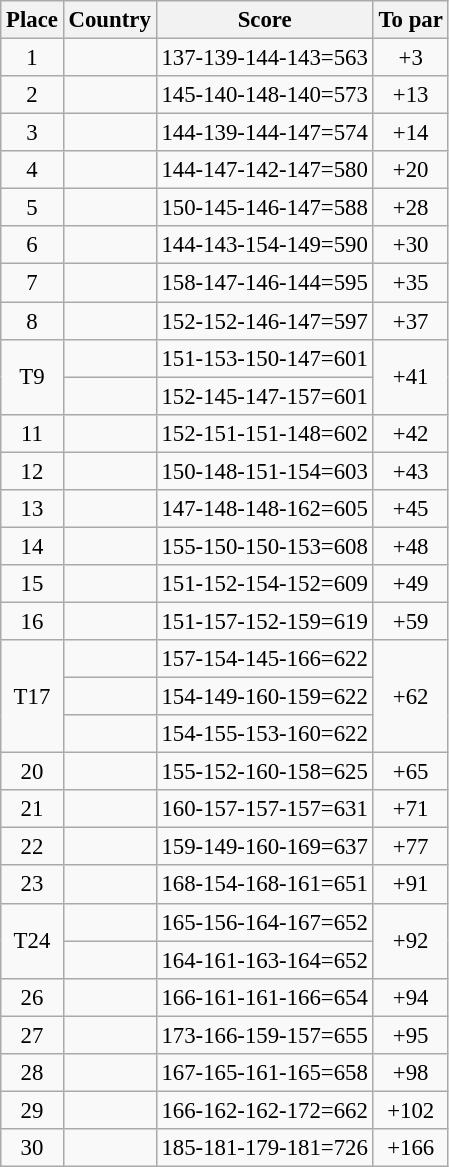<table class="wikitable" style="font-size:95%;">
<tr>
<th>Place</th>
<th>Country</th>
<th>Score</th>
<th>To par</th>
</tr>
<tr>
<td align=center>1</td>
<td></td>
<td>137-139-144-143=563</td>
<td align=center>+3</td>
</tr>
<tr>
<td align=center>2</td>
<td></td>
<td>145-140-148-140=573</td>
<td align=center>+13</td>
</tr>
<tr>
<td align=center>3</td>
<td></td>
<td>144-139-144-147=574</td>
<td align=center>+14</td>
</tr>
<tr>
<td align=center>4</td>
<td></td>
<td>144-147-142-147=580</td>
<td align=center>+20</td>
</tr>
<tr>
<td align=center>5</td>
<td></td>
<td>150-145-146-147=588</td>
<td align=center>+28</td>
</tr>
<tr>
<td align=center>6</td>
<td></td>
<td>144-143-154-149=590</td>
<td align=center>+30</td>
</tr>
<tr>
<td align=center>7</td>
<td></td>
<td>158-147-146-144=595</td>
<td align=center>+35</td>
</tr>
<tr>
<td align=center>8</td>
<td></td>
<td>152-152-146-147=597</td>
<td align=center>+37</td>
</tr>
<tr>
<td align=center rowspan=2>T9</td>
<td></td>
<td>151-153-150-147=601</td>
<td align=center rowspan=2>+41</td>
</tr>
<tr>
<td></td>
<td>152-145-147-157=601</td>
</tr>
<tr>
<td align=center>11</td>
<td></td>
<td>152-151-151-148=602</td>
<td align=center>+42</td>
</tr>
<tr>
<td align=center>12</td>
<td></td>
<td>150-148-151-154=603</td>
<td align=center>+43</td>
</tr>
<tr>
<td align=center>13</td>
<td></td>
<td>147-148-148-162=605</td>
<td align=center>+45</td>
</tr>
<tr>
<td align=center>14</td>
<td></td>
<td>155-150-150-153=608</td>
<td align=center>+48</td>
</tr>
<tr>
<td align=center>15</td>
<td></td>
<td>151-152-154-152=609</td>
<td align=center>+49</td>
</tr>
<tr>
<td align=center>16</td>
<td></td>
<td>151-157-152-159=619</td>
<td align=center>+59</td>
</tr>
<tr>
<td align=center rowspan=3>T17</td>
<td></td>
<td>157-154-145-166=622</td>
<td align=center rowspan=3>+62</td>
</tr>
<tr>
<td></td>
<td>154-149-160-159=622</td>
</tr>
<tr>
<td></td>
<td>154-155-153-160=622</td>
</tr>
<tr>
<td align=center>20</td>
<td></td>
<td>155-152-160-158=625</td>
<td align=center>+65</td>
</tr>
<tr>
<td align=center>21</td>
<td></td>
<td>160-157-157-157=631</td>
<td align=center>+71</td>
</tr>
<tr>
<td align=center>22</td>
<td></td>
<td>159-149-160-169=637</td>
<td align=center>+77</td>
</tr>
<tr>
<td align=center>23</td>
<td></td>
<td>168-154-168-161=651</td>
<td align=center>+91</td>
</tr>
<tr>
<td align=center rowspan=2>T24</td>
<td></td>
<td>165-156-164-167=652</td>
<td align=center rowspan=2>+92</td>
</tr>
<tr>
<td></td>
<td>164-161-163-164=652</td>
</tr>
<tr>
<td align=center>26</td>
<td></td>
<td>166-161-161-166=654</td>
<td align=center>+94</td>
</tr>
<tr>
<td align=center>27</td>
<td></td>
<td>173-166-159-157=655</td>
<td align=center>+95</td>
</tr>
<tr>
<td align=center>28</td>
<td></td>
<td>167-165-161-165=658</td>
<td align=center>+98</td>
</tr>
<tr>
<td align=center>29</td>
<td></td>
<td>166-162-162-172=662</td>
<td align=center>+102</td>
</tr>
<tr>
<td align=center>30</td>
<td></td>
<td>185-181-179-181=726</td>
<td align=center>+166</td>
</tr>
</table>
